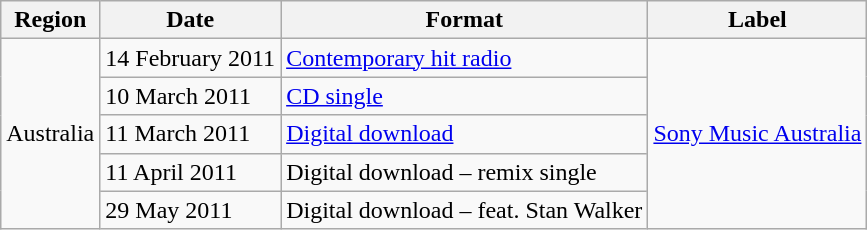<table class="wikitable">
<tr>
<th>Region</th>
<th>Date</th>
<th>Format</th>
<th>Label</th>
</tr>
<tr>
<td rowspan="5">Australia</td>
<td>14 February 2011</td>
<td><a href='#'>Contemporary hit radio</a></td>
<td rowspan="5"><a href='#'>Sony Music Australia</a></td>
</tr>
<tr>
<td>10 March 2011</td>
<td><a href='#'>CD single</a></td>
</tr>
<tr>
<td>11 March 2011</td>
<td><a href='#'>Digital download</a></td>
</tr>
<tr>
<td>11 April 2011</td>
<td>Digital download – remix single</td>
</tr>
<tr>
<td>29 May 2011</td>
<td>Digital download – feat. Stan Walker</td>
</tr>
</table>
